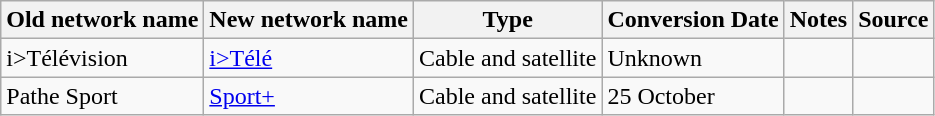<table class="wikitable">
<tr>
<th>Old network name</th>
<th>New network name</th>
<th>Type</th>
<th>Conversion Date</th>
<th>Notes</th>
<th>Source</th>
</tr>
<tr>
<td>i>Télévision</td>
<td><a href='#'>i>Télé</a></td>
<td>Cable and satellite</td>
<td>Unknown</td>
<td></td>
<td></td>
</tr>
<tr>
<td>Pathe Sport</td>
<td><a href='#'>Sport+</a></td>
<td>Cable and satellite</td>
<td>25 October</td>
<td></td>
<td></td>
</tr>
</table>
